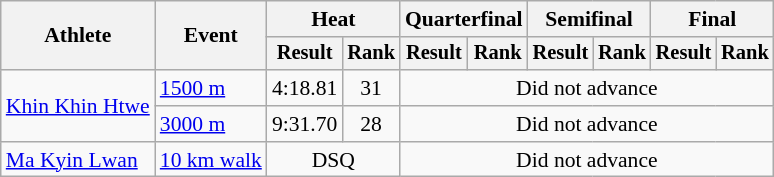<table class="wikitable" style="font-size:90%">
<tr>
<th rowspan="2">Athlete</th>
<th rowspan="2">Event</th>
<th colspan="2">Heat</th>
<th colspan="2">Quarterfinal</th>
<th colspan="2">Semifinal</th>
<th colspan="2">Final</th>
</tr>
<tr style="font-size:95%">
<th>Result</th>
<th>Rank</th>
<th>Result</th>
<th>Rank</th>
<th>Result</th>
<th>Rank</th>
<th>Result</th>
<th>Rank</th>
</tr>
<tr align=center>
<td align=left rowspan=2><a href='#'>Khin Khin Htwe</a></td>
<td align=left><a href='#'>1500 m</a></td>
<td>4:18.81</td>
<td>31</td>
<td align=center colspan="6">Did not advance</td>
</tr>
<tr align=center>
<td align=left><a href='#'>3000 m</a></td>
<td>9:31.70</td>
<td>28</td>
<td align=center colspan="6">Did not advance</td>
</tr>
<tr align=center>
<td align=left><a href='#'>Ma Kyin Lwan</a></td>
<td align=left><a href='#'>10 km walk</a></td>
<td colspan="2">DSQ</td>
<td align=center colspan="6">Did not advance</td>
</tr>
</table>
